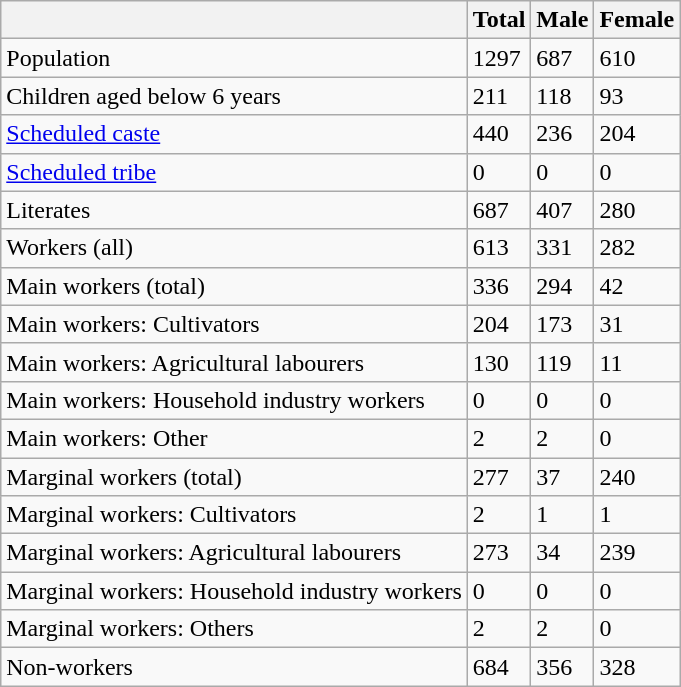<table class="wikitable sortable">
<tr>
<th></th>
<th>Total</th>
<th>Male</th>
<th>Female</th>
</tr>
<tr>
<td>Population</td>
<td>1297</td>
<td>687</td>
<td>610</td>
</tr>
<tr>
<td>Children aged below 6 years</td>
<td>211</td>
<td>118</td>
<td>93</td>
</tr>
<tr>
<td><a href='#'>Scheduled caste</a></td>
<td>440</td>
<td>236</td>
<td>204</td>
</tr>
<tr>
<td><a href='#'>Scheduled tribe</a></td>
<td>0</td>
<td>0</td>
<td>0</td>
</tr>
<tr>
<td>Literates</td>
<td>687</td>
<td>407</td>
<td>280</td>
</tr>
<tr>
<td>Workers (all)</td>
<td>613</td>
<td>331</td>
<td>282</td>
</tr>
<tr>
<td>Main workers (total)</td>
<td>336</td>
<td>294</td>
<td>42</td>
</tr>
<tr>
<td>Main workers: Cultivators</td>
<td>204</td>
<td>173</td>
<td>31</td>
</tr>
<tr>
<td>Main workers: Agricultural labourers</td>
<td>130</td>
<td>119</td>
<td>11</td>
</tr>
<tr>
<td>Main workers: Household industry workers</td>
<td>0</td>
<td>0</td>
<td>0</td>
</tr>
<tr>
<td>Main workers: Other</td>
<td>2</td>
<td>2</td>
<td>0</td>
</tr>
<tr>
<td>Marginal workers (total)</td>
<td>277</td>
<td>37</td>
<td>240</td>
</tr>
<tr>
<td>Marginal workers: Cultivators</td>
<td>2</td>
<td>1</td>
<td>1</td>
</tr>
<tr>
<td>Marginal workers: Agricultural labourers</td>
<td>273</td>
<td>34</td>
<td>239</td>
</tr>
<tr>
<td>Marginal workers: Household industry workers</td>
<td>0</td>
<td>0</td>
<td>0</td>
</tr>
<tr>
<td>Marginal workers: Others</td>
<td>2</td>
<td>2</td>
<td>0</td>
</tr>
<tr>
<td>Non-workers</td>
<td>684</td>
<td>356</td>
<td>328</td>
</tr>
</table>
